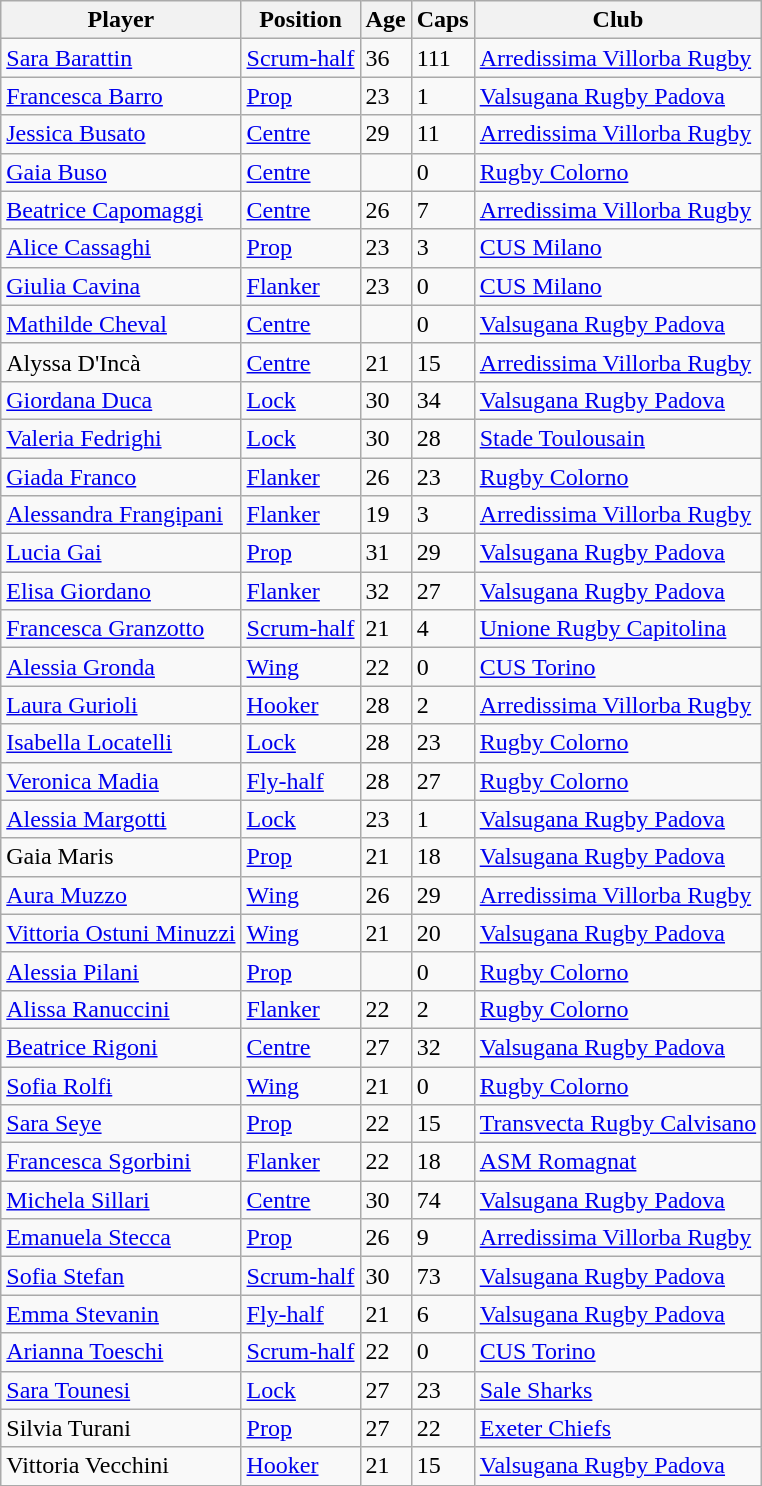<table class="wikitable sortable">
<tr>
<th>Player</th>
<th>Position</th>
<th>Age</th>
<th>Caps</th>
<th>Club</th>
</tr>
<tr>
<td><a href='#'>Sara Barattin</a></td>
<td><a href='#'>Scrum-half</a></td>
<td>36</td>
<td>111</td>
<td> <a href='#'>Arredissima Villorba Rugby</a></td>
</tr>
<tr>
<td><a href='#'>Francesca Barro</a></td>
<td><a href='#'>Prop</a></td>
<td>23</td>
<td>1</td>
<td> <a href='#'>Valsugana Rugby Padova</a></td>
</tr>
<tr>
<td><a href='#'>Jessica Busato</a></td>
<td><a href='#'>Centre</a></td>
<td>29</td>
<td>11</td>
<td> <a href='#'>Arredissima Villorba Rugby</a></td>
</tr>
<tr>
<td><a href='#'>Gaia Buso</a></td>
<td><a href='#'>Centre</a></td>
<td></td>
<td>0</td>
<td><a href='#'>Rugby Colorno</a></td>
</tr>
<tr>
<td><a href='#'>Beatrice Capomaggi</a></td>
<td><a href='#'>Centre</a></td>
<td>26</td>
<td>7</td>
<td> <a href='#'>Arredissima Villorba Rugby</a></td>
</tr>
<tr>
<td><a href='#'>Alice Cassaghi</a></td>
<td><a href='#'>Prop</a></td>
<td>23</td>
<td>3</td>
<td> <a href='#'>CUS Milano</a></td>
</tr>
<tr>
<td><a href='#'>Giulia Cavina</a></td>
<td><a href='#'>Flanker</a></td>
<td>23</td>
<td>0</td>
<td> <a href='#'>CUS Milano</a></td>
</tr>
<tr>
<td><a href='#'>Mathilde Cheval</a></td>
<td><a href='#'>Centre</a></td>
<td></td>
<td>0</td>
<td> <a href='#'>Valsugana Rugby Padova</a></td>
</tr>
<tr>
<td>Alyssa D'Incà</td>
<td><a href='#'>Centre</a></td>
<td>21</td>
<td>15</td>
<td> <a href='#'>Arredissima Villorba Rugby</a></td>
</tr>
<tr>
<td><a href='#'>Giordana Duca</a></td>
<td><a href='#'>Lock</a></td>
<td>30</td>
<td>34</td>
<td> <a href='#'>Valsugana Rugby Padova</a></td>
</tr>
<tr>
<td><a href='#'>Valeria Fedrighi</a></td>
<td><a href='#'>Lock</a></td>
<td>30</td>
<td>28</td>
<td> <a href='#'>Stade Toulousain</a></td>
</tr>
<tr>
<td><a href='#'>Giada Franco</a></td>
<td><a href='#'>Flanker</a></td>
<td>26</td>
<td>23</td>
<td> <a href='#'>Rugby Colorno</a></td>
</tr>
<tr>
<td><a href='#'>Alessandra Frangipani</a></td>
<td><a href='#'>Flanker</a></td>
<td>19</td>
<td>3</td>
<td> <a href='#'>Arredissima Villorba Rugby</a></td>
</tr>
<tr>
<td><a href='#'>Lucia Gai</a></td>
<td><a href='#'>Prop</a></td>
<td>31</td>
<td>29</td>
<td> <a href='#'>Valsugana Rugby Padova</a></td>
</tr>
<tr>
<td><a href='#'>Elisa Giordano</a></td>
<td><a href='#'>Flanker</a></td>
<td>32</td>
<td>27</td>
<td> <a href='#'>Valsugana Rugby Padova</a></td>
</tr>
<tr>
<td><a href='#'>Francesca Granzotto</a></td>
<td><a href='#'>Scrum-half</a></td>
<td>21</td>
<td>4</td>
<td> <a href='#'>Unione Rugby Capitolina</a></td>
</tr>
<tr>
<td><a href='#'>Alessia Gronda</a></td>
<td><a href='#'>Wing</a></td>
<td>22</td>
<td>0</td>
<td> <a href='#'>CUS Torino</a></td>
</tr>
<tr>
<td><a href='#'>Laura Gurioli</a></td>
<td><a href='#'>Hooker</a></td>
<td>28</td>
<td>2</td>
<td> <a href='#'>Arredissima Villorba Rugby</a></td>
</tr>
<tr>
<td><a href='#'>Isabella Locatelli</a></td>
<td><a href='#'>Lock</a></td>
<td>28</td>
<td>23</td>
<td> <a href='#'>Rugby Colorno</a></td>
</tr>
<tr>
<td><a href='#'>Veronica Madia</a></td>
<td><a href='#'>Fly-half</a></td>
<td>28</td>
<td>27</td>
<td> <a href='#'>Rugby Colorno</a></td>
</tr>
<tr>
<td><a href='#'>Alessia Margotti</a></td>
<td><a href='#'>Lock</a></td>
<td>23</td>
<td>1</td>
<td> <a href='#'>Valsugana Rugby Padova</a></td>
</tr>
<tr>
<td>Gaia Maris</td>
<td><a href='#'>Prop</a></td>
<td>21</td>
<td>18</td>
<td> <a href='#'>Valsugana Rugby Padova</a></td>
</tr>
<tr>
<td><a href='#'>Aura Muzzo</a></td>
<td><a href='#'>Wing</a></td>
<td>26</td>
<td>29</td>
<td> <a href='#'>Arredissima Villorba Rugby</a></td>
</tr>
<tr>
<td><a href='#'>Vittoria Ostuni Minuzzi</a></td>
<td><a href='#'>Wing</a></td>
<td>21</td>
<td>20</td>
<td> <a href='#'>Valsugana Rugby Padova</a></td>
</tr>
<tr>
<td><a href='#'>Alessia Pilani</a></td>
<td><a href='#'>Prop</a></td>
<td></td>
<td>0</td>
<td> <a href='#'>Rugby Colorno</a></td>
</tr>
<tr>
<td><a href='#'>Alissa Ranuccini</a></td>
<td><a href='#'>Flanker</a></td>
<td>22</td>
<td>2</td>
<td> <a href='#'>Rugby Colorno</a></td>
</tr>
<tr>
<td><a href='#'>Beatrice Rigoni</a></td>
<td><a href='#'>Centre</a></td>
<td>27</td>
<td>32</td>
<td> <a href='#'>Valsugana Rugby Padova</a></td>
</tr>
<tr>
<td><a href='#'>Sofia Rolfi</a></td>
<td><a href='#'>Wing</a></td>
<td>21</td>
<td>0</td>
<td> <a href='#'>Rugby Colorno</a></td>
</tr>
<tr>
<td><a href='#'>Sara Seye</a></td>
<td><a href='#'>Prop</a></td>
<td>22</td>
<td>15</td>
<td> <a href='#'>Transvecta Rugby Calvisano</a></td>
</tr>
<tr>
<td><a href='#'>Francesca Sgorbini</a></td>
<td><a href='#'>Flanker</a></td>
<td>22</td>
<td>18</td>
<td> <a href='#'>ASM Romagnat</a></td>
</tr>
<tr>
<td><a href='#'>Michela Sillari</a></td>
<td><a href='#'>Centre</a></td>
<td>30</td>
<td>74</td>
<td> <a href='#'>Valsugana Rugby Padova</a></td>
</tr>
<tr>
<td><a href='#'>Emanuela Stecca</a></td>
<td><a href='#'>Prop</a></td>
<td>26</td>
<td>9</td>
<td> <a href='#'>Arredissima Villorba Rugby</a></td>
</tr>
<tr>
<td><a href='#'>Sofia Stefan</a></td>
<td><a href='#'>Scrum-half</a></td>
<td>30</td>
<td>73</td>
<td> <a href='#'>Valsugana Rugby Padova</a></td>
</tr>
<tr>
<td><a href='#'>Emma Stevanin</a></td>
<td><a href='#'>Fly-half</a></td>
<td>21</td>
<td>6</td>
<td> <a href='#'>Valsugana Rugby Padova</a></td>
</tr>
<tr>
<td><a href='#'>Arianna Toeschi</a></td>
<td><a href='#'>Scrum-half</a></td>
<td>22</td>
<td>0</td>
<td> <a href='#'>CUS Torino</a></td>
</tr>
<tr>
<td><a href='#'>Sara Tounesi</a></td>
<td><a href='#'>Lock</a></td>
<td>27</td>
<td>23</td>
<td> <a href='#'>Sale Sharks</a></td>
</tr>
<tr>
<td>Silvia Turani</td>
<td><a href='#'>Prop</a></td>
<td>27</td>
<td>22</td>
<td> <a href='#'>Exeter Chiefs</a></td>
</tr>
<tr>
<td>Vittoria Vecchini</td>
<td><a href='#'>Hooker</a></td>
<td>21</td>
<td>15</td>
<td> <a href='#'>Valsugana Rugby Padova</a></td>
</tr>
</table>
